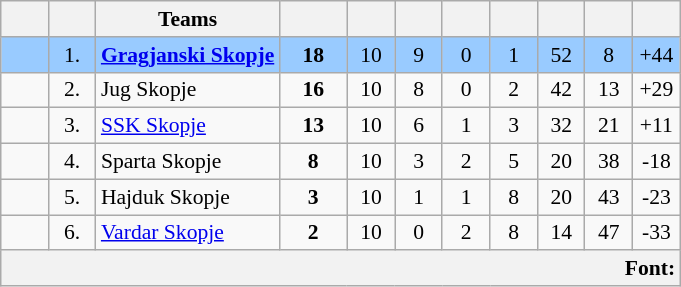<table class="wikitable sortable" style="text-align: center; font-size: 90%;">
<tr>
<th width=7%></th>
<th width=7%></th>
<th width=27%>Teams</th>
<th width=10%></th>
<th width=7%></th>
<th width=7%></th>
<th width=7%></th>
<th width=7%></th>
<th width=7%></th>
<th width=7%></th>
<th width=7%></th>
</tr>
<tr style=background:#99CBFF;>
<td></td>
<td>1.</td>
<td style="text-align:left;"><strong><a href='#'>Gragjanski Skopje</a></strong></td>
<td><strong>18</strong></td>
<td>10</td>
<td>9</td>
<td>0</td>
<td>1</td>
<td>52</td>
<td>8</td>
<td>+44</td>
</tr>
<tr>
<td></td>
<td>2.</td>
<td style="text-align:left;">Jug Skopje</td>
<td><strong>16</strong></td>
<td>10</td>
<td>8</td>
<td>0</td>
<td>2</td>
<td>42</td>
<td>13</td>
<td>+29</td>
</tr>
<tr>
<td></td>
<td>3.</td>
<td style="text-align:left;"><a href='#'> SSK Skopje</a></td>
<td><strong>13</strong></td>
<td>10</td>
<td>6</td>
<td>1</td>
<td>3</td>
<td>32</td>
<td>21</td>
<td>+11</td>
</tr>
<tr>
<td></td>
<td>4.</td>
<td style="text-align:left;">Sparta Skopje</td>
<td><strong>8</strong></td>
<td>10</td>
<td>3</td>
<td>2</td>
<td>5</td>
<td>20</td>
<td>38</td>
<td>-18</td>
</tr>
<tr>
<td></td>
<td>5.</td>
<td style="text-align:left;">Hajduk Skopje</td>
<td><strong>3</strong></td>
<td>10</td>
<td>1</td>
<td>1</td>
<td>8</td>
<td>20</td>
<td>43</td>
<td>-23</td>
</tr>
<tr>
<td></td>
<td>6.</td>
<td style="text-align:left;"><a href='#'> Vardar Skopje</a></td>
<td><strong>2</strong></td>
<td>10</td>
<td>0</td>
<td>2</td>
<td>8</td>
<td>14</td>
<td>47</td>
<td>-33</td>
</tr>
<tr>
<th colspan="11" style="text-align: right;">Font: </th>
</tr>
</table>
